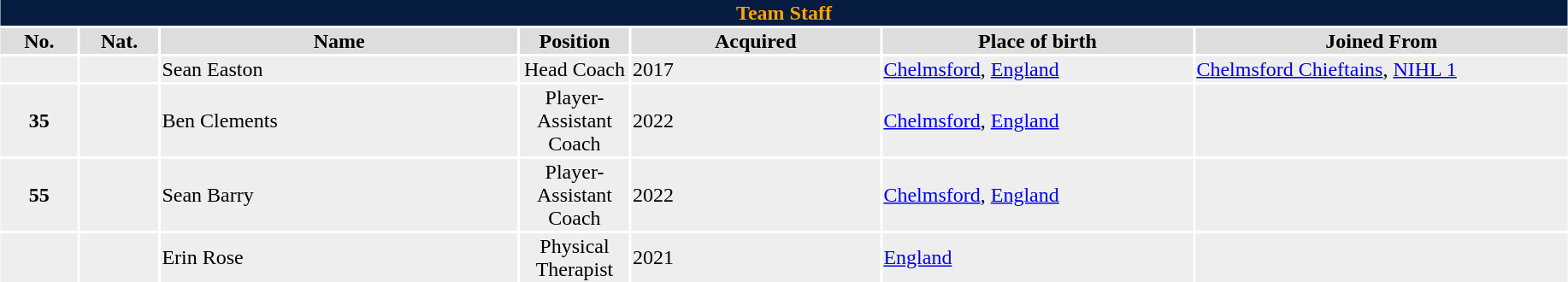<table class="toccolours" style="width:97%; clear:both; margin:1.5em auto; text-align:center;">
<tr>
<th colspan="11" style="background:#061c41; color:#ffa600;">Team Staff</th>
</tr>
<tr style="background:#ddd;">
<th width="5%">No.</th>
<th width="5%">Nat.</th>
<th>Name</th>
<th width="7%">Position</th>
<th width="16%">Acquired</th>
<th width="20%">Place of birth</th>
<th width="24%">Joined From</th>
</tr>
<tr style="background:#eee;">
<td></td>
<td></td>
<td align="left">Sean Easton</td>
<td>Head Coach</td>
<td align="left">2017</td>
<td align="left"><a href='#'>Chelmsford</a>, <a href='#'>England</a></td>
<td align="left"><a href='#'>Chelmsford Chieftains</a>, <a href='#'>NIHL 1</a></td>
</tr>
<tr style="background:#eee;">
<td><strong>35</strong></td>
<td></td>
<td align="left">Ben Clements</td>
<td>Player-Assistant Coach</td>
<td align="left">2022</td>
<td align="left"><a href='#'>Chelmsford</a>, <a href='#'>England</a></td>
<td align="left"></td>
</tr>
<tr style="background:#eee;">
<td><strong>55</strong></td>
<td></td>
<td align="left">Sean Barry</td>
<td>Player-Assistant Coach</td>
<td align="left">2022</td>
<td align="left"><a href='#'>Chelmsford</a>, <a href='#'>England</a></td>
<td align="left"></td>
</tr>
<tr style="background:#eee;">
<td></td>
<td></td>
<td align="left">Erin Rose</td>
<td>Physical Therapist</td>
<td align="left">2021</td>
<td align="left"><a href='#'>England</a></td>
<td align="left"></td>
</tr>
</table>
